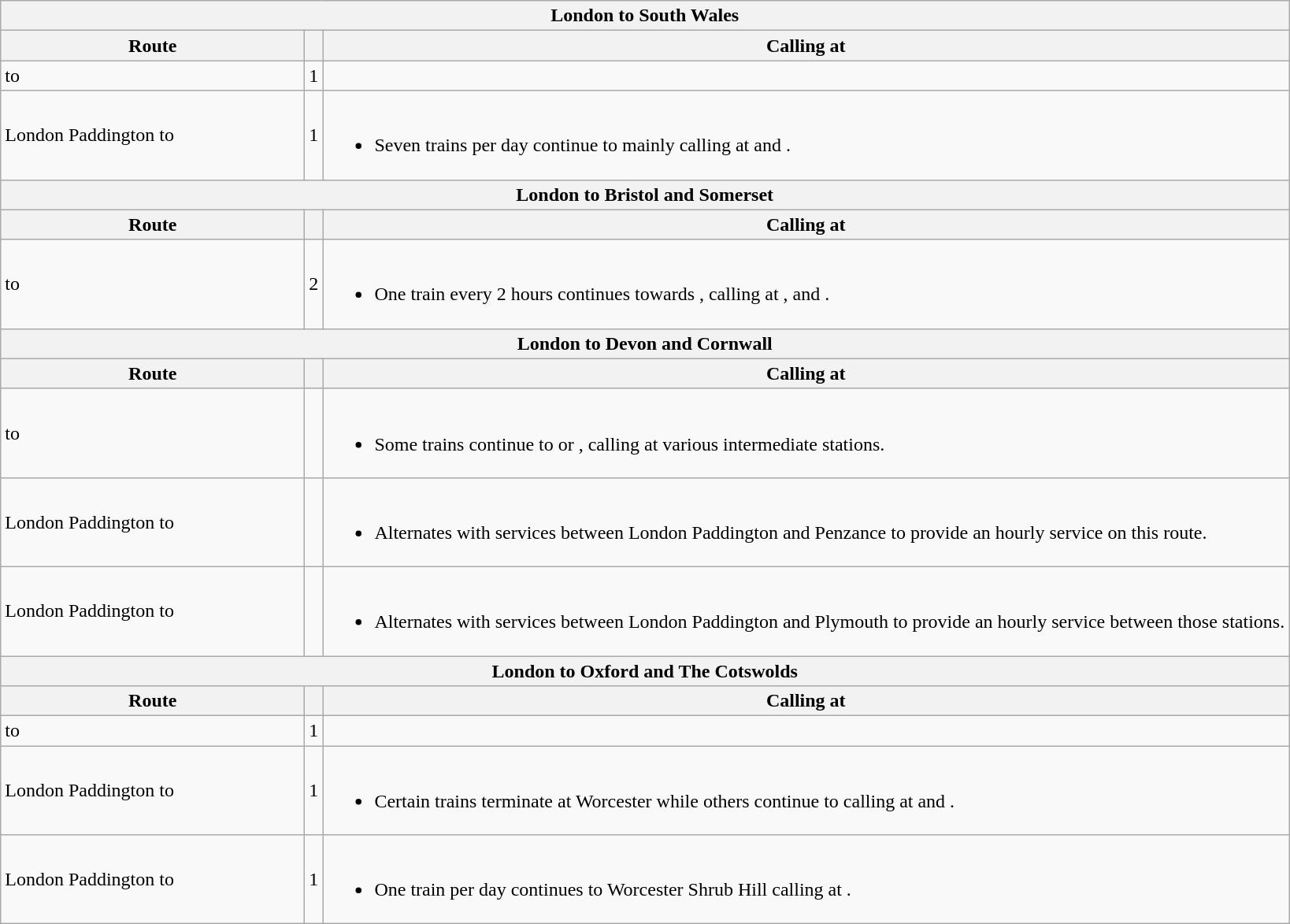<table class="wikitable">
<tr>
<th colspan="3">London to South Wales</th>
</tr>
<tr>
<th width="250px">Route</th>
<th></th>
<th>Calling at</th>
</tr>
<tr>
<td> to </td>
<td>1</td>
<td></td>
</tr>
<tr>
<td>London Paddington to </td>
<td>1</td>
<td><br><ul><li>Seven trains per day continue to  mainly calling at  and .</li></ul></td>
</tr>
<tr>
<th colspan="3">London to Bristol and Somerset</th>
</tr>
<tr>
<th>Route</th>
<th></th>
<th>Calling at</th>
</tr>
<tr>
<td> to </td>
<td>2</td>
<td><br><ul><li>One train every 2 hours continues towards , calling at ,  and .</li></ul></td>
</tr>
<tr>
<th colspan="3">London to Devon and Cornwall</th>
</tr>
<tr>
<th>Route</th>
<th></th>
<th>Calling at</th>
</tr>
<tr>
<td> to </td>
<td></td>
<td><br><ul><li>Some trains continue to  or , calling at various intermediate stations.</li></ul></td>
</tr>
<tr>
<td>London Paddington to </td>
<td></td>
<td><br><ul><li>Alternates with services between London Paddington and Penzance to provide an hourly service on this route.</li></ul></td>
</tr>
<tr>
<td>London Paddington to </td>
<td></td>
<td><br><ul><li>Alternates with services between London Paddington and Plymouth to provide an hourly service between those stations.</li></ul></td>
</tr>
<tr>
<th colspan="3">London to Oxford and The Cotswolds</th>
</tr>
<tr>
<th>Route</th>
<th></th>
<th>Calling at</th>
</tr>
<tr>
<td> to </td>
<td>1</td>
<td></td>
</tr>
<tr>
<td>London Paddington to </td>
<td>1</td>
<td><br><ul><li>Certain trains terminate at Worcester while others continue to  calling at  and .</li></ul></td>
</tr>
<tr>
<td>London Paddington to </td>
<td>1</td>
<td><br><ul><li>One train per day continues to Worcester Shrub Hill calling at .</li></ul></td>
</tr>
</table>
